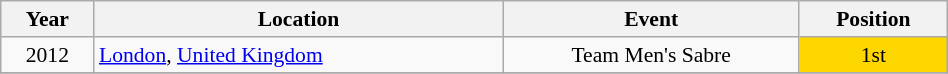<table class="wikitable" width="50%" style="font-size:90%; text-align:center;">
<tr>
<th>Year</th>
<th>Location</th>
<th>Event</th>
<th>Position</th>
</tr>
<tr>
<td>2012</td>
<td rowspan="1" align="left"> <a href='#'>London</a>, <a href='#'>United Kingdom</a></td>
<td>Team Men's Sabre</td>
<td bgcolor="gold">1st</td>
</tr>
<tr>
</tr>
</table>
